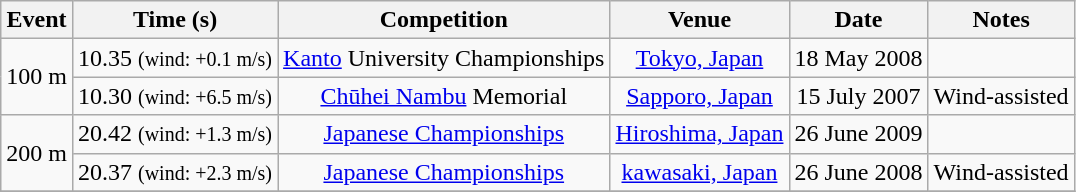<table class="wikitable" style=text-align:center>
<tr>
<th>Event</th>
<th>Time (s)</th>
<th>Competition</th>
<th>Venue</th>
<th>Date</th>
<th>Notes</th>
</tr>
<tr>
<td rowspan=2>100 m</td>
<td>10.35 <small>(wind: +0.1 m/s)</small></td>
<td><a href='#'>Kanto</a> University Championships</td>
<td><a href='#'>Tokyo, Japan</a></td>
<td>18 May 2008</td>
<td></td>
</tr>
<tr>
<td>10.30 <small>(wind: +6.5 m/s)</small></td>
<td><a href='#'>Chūhei Nambu</a> Memorial</td>
<td><a href='#'>Sapporo, Japan</a></td>
<td>15 July 2007</td>
<td>Wind-assisted</td>
</tr>
<tr>
<td rowspan=2>200 m</td>
<td>20.42 <small>(wind: +1.3 m/s)</small></td>
<td><a href='#'>Japanese Championships</a></td>
<td><a href='#'>Hiroshima, Japan</a></td>
<td>26 June 2009</td>
<td></td>
</tr>
<tr>
<td>20.37 <small>(wind: +2.3 m/s)</small></td>
<td><a href='#'>Japanese Championships</a></td>
<td><a href='#'>kawasaki, Japan</a></td>
<td>26 June 2008</td>
<td>Wind-assisted</td>
</tr>
<tr>
</tr>
</table>
